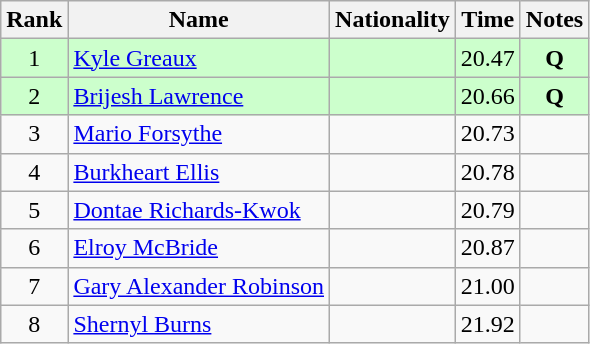<table class="wikitable sortable" style="text-align:center">
<tr>
<th>Rank</th>
<th>Name</th>
<th>Nationality</th>
<th>Time</th>
<th>Notes</th>
</tr>
<tr bgcolor=ccffcc>
<td align=center>1</td>
<td align=left><a href='#'>Kyle Greaux</a></td>
<td align=left></td>
<td>20.47</td>
<td><strong>Q</strong></td>
</tr>
<tr bgcolor=ccffcc>
<td align=center>2</td>
<td align=left><a href='#'>Brijesh Lawrence</a></td>
<td align=left></td>
<td>20.66</td>
<td><strong>Q</strong></td>
</tr>
<tr>
<td align=center>3</td>
<td align=left><a href='#'>Mario Forsythe</a></td>
<td align=left></td>
<td>20.73</td>
<td></td>
</tr>
<tr>
<td align=center>4</td>
<td align=left><a href='#'>Burkheart Ellis</a></td>
<td align=left></td>
<td>20.78</td>
<td></td>
</tr>
<tr>
<td align=center>5</td>
<td align=left><a href='#'>Dontae Richards-Kwok</a></td>
<td align=left></td>
<td>20.79</td>
<td></td>
</tr>
<tr>
<td align=center>6</td>
<td align=left><a href='#'>Elroy McBride</a></td>
<td align=left></td>
<td>20.87</td>
<td></td>
</tr>
<tr>
<td align=center>7</td>
<td align=left><a href='#'>Gary Alexander Robinson</a></td>
<td align=left></td>
<td>21.00</td>
<td></td>
</tr>
<tr>
<td align=center>8</td>
<td align=left><a href='#'>Shernyl Burns</a></td>
<td align=left></td>
<td>21.92</td>
<td></td>
</tr>
</table>
